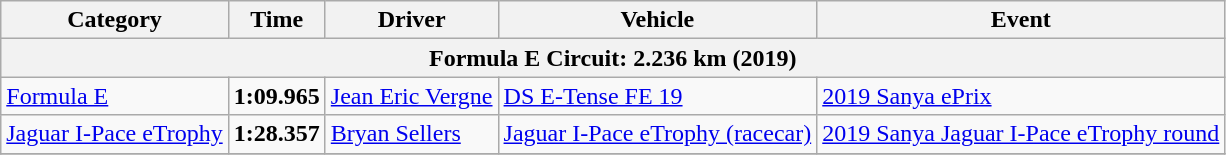<table class="wikitable">
<tr>
<th>Category</th>
<th>Time</th>
<th>Driver</th>
<th>Vehicle</th>
<th>Event</th>
</tr>
<tr>
<th colspan=5>Formula E Circuit: 2.236 km (2019)</th>
</tr>
<tr>
<td><a href='#'>Formula E</a></td>
<td><strong>1:09.965</strong></td>
<td><a href='#'>Jean Eric Vergne</a></td>
<td><a href='#'>DS E-Tense FE 19</a></td>
<td><a href='#'>2019 Sanya ePrix</a></td>
</tr>
<tr>
<td><a href='#'>Jaguar I-Pace eTrophy</a></td>
<td><strong>1:28.357</strong></td>
<td><a href='#'>Bryan Sellers</a></td>
<td><a href='#'>Jaguar I-Pace eTrophy (racecar)</a></td>
<td><a href='#'>2019 Sanya Jaguar I-Pace eTrophy round</a></td>
</tr>
<tr>
</tr>
</table>
